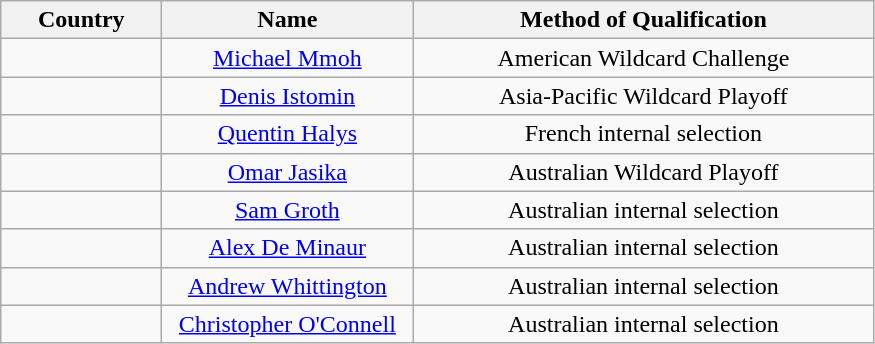<table class="wikitable" style="text-align: center;">
<tr>
<th style="width:100px;">Country</th>
<th width=160>Name</th>
<th width=300>Method of Qualification</th>
</tr>
<tr>
<td></td>
<td><a href='#'>Michael Mmoh</a></td>
<td>American Wildcard Challenge</td>
</tr>
<tr>
<td></td>
<td><a href='#'>Denis Istomin</a></td>
<td>Asia-Pacific Wildcard Playoff</td>
</tr>
<tr>
<td></td>
<td><a href='#'>Quentin Halys</a></td>
<td>French internal selection</td>
</tr>
<tr>
<td></td>
<td><a href='#'>Omar Jasika</a></td>
<td>Australian Wildcard Playoff</td>
</tr>
<tr>
<td></td>
<td><a href='#'>Sam Groth</a></td>
<td>Australian internal selection</td>
</tr>
<tr>
<td></td>
<td><a href='#'>Alex De Minaur</a></td>
<td>Australian internal selection</td>
</tr>
<tr>
<td></td>
<td><a href='#'>Andrew Whittington</a></td>
<td>Australian internal selection</td>
</tr>
<tr>
<td></td>
<td><a href='#'>Christopher O'Connell</a></td>
<td>Australian internal selection</td>
</tr>
</table>
